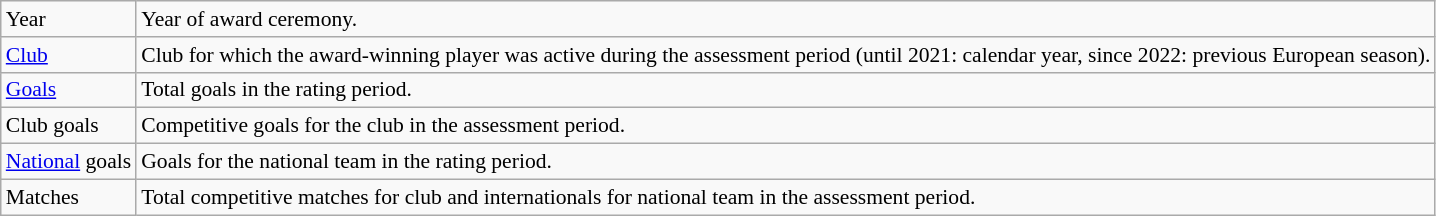<table class="wikitable" style="font-size:90%;">
<tr>
<td>Year</td>
<td>Year of award ceremony.</td>
</tr>
<tr>
<td><a href='#'>Club</a></td>
<td>Club for which the award-winning player was active during the assessment period (until 2021: calendar year, since 2022: previous European season).</td>
</tr>
<tr>
<td><a href='#'>Goals</a></td>
<td>Total goals in the rating period.</td>
</tr>
<tr>
<td>Club goals</td>
<td>Competitive goals for the club in the assessment period.</td>
</tr>
<tr>
<td><a href='#'>National</a> goals</td>
<td>Goals for the national team in the rating period.</td>
</tr>
<tr>
<td>Matches</td>
<td>Total competitive matches for club and internationals for national team in the assessment period.</td>
</tr>
</table>
